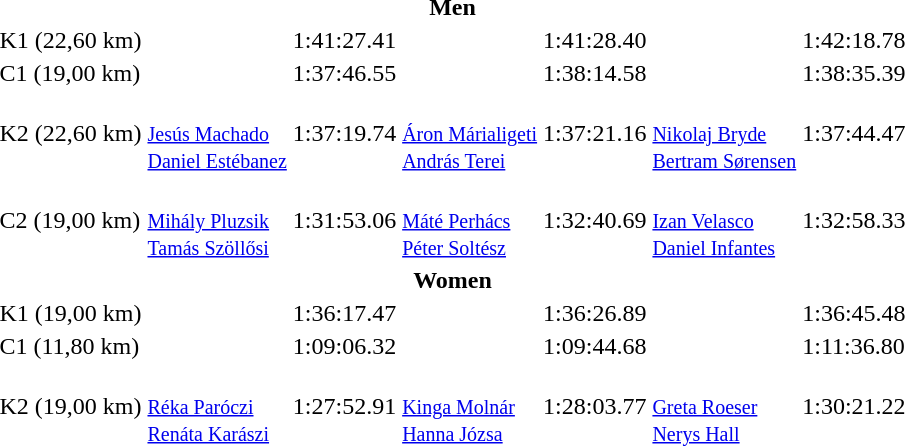<table>
<tr>
<th colspan=7>Men</th>
</tr>
<tr>
<td>K1 (22,60 km)</td>
<td></td>
<td>1:41:27.41</td>
<td></td>
<td>1:41:28.40</td>
<td></td>
<td>1:42:18.78</td>
</tr>
<tr>
<td>C1 (19,00 km)</td>
<td></td>
<td>1:37:46.55</td>
<td></td>
<td>1:38:14.58</td>
<td></td>
<td>1:38:35.39</td>
</tr>
<tr>
<td>K2 (22,60 km)</td>
<td><br><small><a href='#'>Jesús Machado</a><br><a href='#'>Daniel Estébanez</a></small></td>
<td>1:37:19.74</td>
<td><br><small><a href='#'>Áron Márialigeti</a><br><a href='#'>András Terei</a></small></td>
<td>1:37:21.16</td>
<td><br><small><a href='#'>Nikolaj Bryde</a><br><a href='#'>Bertram Sørensen</a></small></td>
<td>1:37:44.47</td>
</tr>
<tr>
<td>C2 (19,00 km)</td>
<td><br><small><a href='#'>Mihály Pluzsik</a><br><a href='#'>Tamás Szöllősi</a></small></td>
<td>1:31:53.06</td>
<td><br><small><a href='#'>Máté Perhács</a><br><a href='#'>Péter Soltész</a></small></td>
<td>1:32:40.69</td>
<td><br><small><a href='#'>Izan Velasco</a><br><a href='#'>Daniel Infantes</a></small></td>
<td>1:32:58.33</td>
</tr>
<tr>
<th colspan=7>Women</th>
</tr>
<tr>
<td>K1 (19,00 km)</td>
<td></td>
<td>1:36:17.47</td>
<td></td>
<td>1:36:26.89</td>
<td></td>
<td>1:36:45.48</td>
</tr>
<tr>
<td>C1 (11,80 km)</td>
<td></td>
<td>1:09:06.32</td>
<td></td>
<td>1:09:44.68</td>
<td></td>
<td>1:11:36.80</td>
</tr>
<tr>
<td>K2 (19,00 km)</td>
<td><br><small><a href='#'>Réka Paróczi</a><br><a href='#'>Renáta Karászi</a></small></td>
<td>1:27:52.91</td>
<td><br><small><a href='#'>Kinga Molnár</a><br><a href='#'>Hanna Józsa</a></small></td>
<td>1:28:03.77</td>
<td><br><small><a href='#'>Greta Roeser</a><br><a href='#'>Nerys Hall</a></small></td>
<td>1:30:21.22</td>
</tr>
</table>
